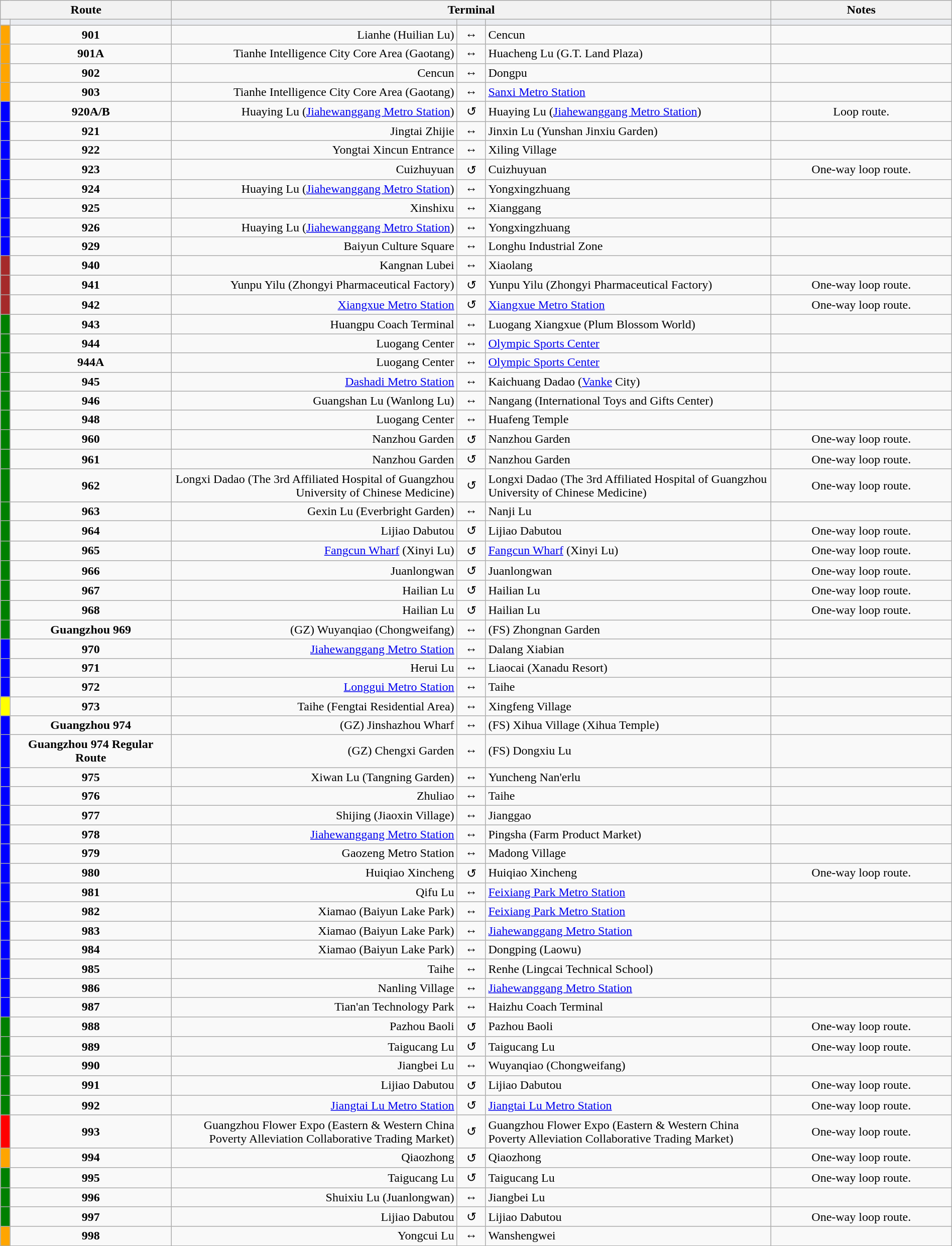<table class="wikitable sortable" style="width:100%; text-align:center;">
<tr>
<th colspan="2" width="18%">Route</th>
<th colspan="3">Terminal</th>
<th width="19%">Notes</th>
</tr>
<tr style="background:#EAECF0" height=0>
<td width="1%"></td>
<td></td>
<td width="30%"></td>
<td></td>
<td width="30%"></td>
<td></td>
</tr>
<tr>
<td style="background:orange"></td>
<td><strong>901</strong></td>
<td align=right>Lianhe (Huilian Lu)</td>
<td>↔</td>
<td align=left>Cencun</td>
<td></td>
</tr>
<tr>
<td style="background:orange"></td>
<td><strong>901A</strong></td>
<td align=right>Tianhe Intelligence City Core Area (Gaotang)</td>
<td>↔</td>
<td align=left>Huacheng Lu (G.T. Land Plaza)</td>
<td></td>
</tr>
<tr>
<td style="background:orange"></td>
<td><strong>902</strong></td>
<td align=right>Cencun</td>
<td>↔</td>
<td align=left>Dongpu</td>
<td></td>
</tr>
<tr>
<td style="background:orange"></td>
<td><strong>903</strong></td>
<td align=right>Tianhe Intelligence City Core Area (Gaotang)</td>
<td>↔</td>
<td align=left><a href='#'>Sanxi Metro Station</a></td>
<td></td>
</tr>
<tr>
<td style="background:blue"></td>
<td><strong>920A/B</strong></td>
<td align=right>Huaying Lu (<a href='#'>Jiahewanggang Metro Station</a>)</td>
<td>↺</td>
<td align=left>Huaying Lu (<a href='#'>Jiahewanggang Metro Station</a>)</td>
<td>Loop route.</td>
</tr>
<tr>
<td style="background:blue"></td>
<td><strong>921</strong></td>
<td align=right>Jingtai Zhijie</td>
<td>↔</td>
<td align=left>Jinxin Lu (Yunshan Jinxiu Garden)</td>
<td></td>
</tr>
<tr>
<td style="background:blue"></td>
<td><strong>922</strong></td>
<td align=right>Yongtai Xincun Entrance</td>
<td>↔</td>
<td align=left>Xiling Village</td>
<td></td>
</tr>
<tr>
<td style="background:blue"></td>
<td><strong>923</strong></td>
<td align=right>Cuizhuyuan</td>
<td>↺</td>
<td align=left>Cuizhuyuan</td>
<td>One-way loop route.</td>
</tr>
<tr>
<td style="background:blue"></td>
<td><strong>924</strong></td>
<td align=right>Huaying Lu (<a href='#'>Jiahewanggang Metro Station</a>)</td>
<td>↔</td>
<td align=left>Yongxingzhuang</td>
<td></td>
</tr>
<tr>
<td style="background:blue"></td>
<td><strong>925</strong></td>
<td align=right>Xinshixu</td>
<td>↔</td>
<td align=left>Xianggang</td>
<td></td>
</tr>
<tr>
<td style="background:blue"></td>
<td><strong>926</strong></td>
<td align=right>Huaying Lu (<a href='#'>Jiahewanggang Metro Station</a>)</td>
<td>↔</td>
<td align=left>Yongxingzhuang</td>
<td></td>
</tr>
<tr>
<td style="background:blue"></td>
<td><strong>929</strong></td>
<td align=right>Baiyun Culture Square</td>
<td>↔</td>
<td align=left>Longhu Industrial Zone</td>
<td></td>
</tr>
<tr>
<td style="background:brown"></td>
<td><strong>940</strong></td>
<td align=right>Kangnan Lubei</td>
<td>↔</td>
<td align=left>Xiaolang</td>
<td></td>
</tr>
<tr>
<td style="background:brown"></td>
<td><strong>941</strong></td>
<td align=right>Yunpu Yilu (Zhongyi Pharmaceutical Factory)</td>
<td>↺</td>
<td align=left>Yunpu Yilu (Zhongyi Pharmaceutical Factory)</td>
<td>One-way loop route.</td>
</tr>
<tr>
<td style="background:brown"></td>
<td><strong>942</strong></td>
<td align=right><a href='#'>Xiangxue Metro Station</a></td>
<td>↺</td>
<td align=left><a href='#'>Xiangxue Metro Station</a></td>
<td>One-way loop route.</td>
</tr>
<tr>
<td style="background:green"></td>
<td><strong>943</strong></td>
<td align=right>Huangpu Coach Terminal</td>
<td>↔</td>
<td align=left>Luogang Xiangxue (Plum Blossom World)</td>
<td></td>
</tr>
<tr>
<td style="background:green"></td>
<td><strong>944</strong></td>
<td align=right>Luogang Center</td>
<td>↔</td>
<td align=left><a href='#'>Olympic Sports Center</a></td>
<td></td>
</tr>
<tr>
<td style="background:green"></td>
<td><strong>944A</strong></td>
<td align=right>Luogang Center</td>
<td>↔</td>
<td align=left><a href='#'>Olympic Sports Center</a></td>
<td></td>
</tr>
<tr>
<td style="background:green"></td>
<td><strong>945</strong></td>
<td align=right><a href='#'>Dashadi Metro Station</a></td>
<td>↔</td>
<td align=left>Kaichuang Dadao (<a href='#'>Vanke</a> City)</td>
<td></td>
</tr>
<tr>
<td style="background:green"></td>
<td><strong>946</strong></td>
<td align=right>Guangshan Lu (Wanlong Lu)</td>
<td>↔</td>
<td align=left>Nangang (International Toys and Gifts Center)</td>
<td></td>
</tr>
<tr>
<td style="background:green"></td>
<td><strong>948</strong></td>
<td align=right>Luogang Center</td>
<td>↔</td>
<td align=left>Huafeng Temple</td>
<td></td>
</tr>
<tr>
<td style="background:green"></td>
<td><strong>960</strong></td>
<td align=right>Nanzhou Garden</td>
<td>↺</td>
<td align=left>Nanzhou Garden</td>
<td>One-way loop route.</td>
</tr>
<tr>
<td style="background:green"></td>
<td><strong>961</strong></td>
<td align=right>Nanzhou Garden</td>
<td>↺</td>
<td align=left>Nanzhou Garden</td>
<td>One-way loop route.</td>
</tr>
<tr>
<td style="background:green"></td>
<td><strong>962</strong></td>
<td align=right>Longxi Dadao (The 3rd Affiliated Hospital of Guangzhou University of Chinese Medicine)</td>
<td>↺</td>
<td align=left>Longxi Dadao (The 3rd Affiliated Hospital of Guangzhou University of Chinese Medicine)</td>
<td>One-way loop route.</td>
</tr>
<tr>
<td style="background:green"></td>
<td><strong>963</strong></td>
<td align=right>Gexin Lu (Everbright Garden)</td>
<td>↔</td>
<td align=left>Nanji Lu</td>
<td></td>
</tr>
<tr>
<td style="background:green"></td>
<td><strong>964</strong></td>
<td align=right>Lijiao Dabutou</td>
<td>↺</td>
<td align=left>Lijiao Dabutou</td>
<td>One-way loop route.</td>
</tr>
<tr>
<td style="background:green"></td>
<td><strong>965</strong></td>
<td align=right><a href='#'>Fangcun Wharf</a> (Xinyi Lu)</td>
<td>↺</td>
<td align=left><a href='#'>Fangcun Wharf</a> (Xinyi Lu)</td>
<td>One-way loop route.</td>
</tr>
<tr>
<td style="background:green"></td>
<td><strong>966</strong></td>
<td align=right>Juanlongwan</td>
<td>↺</td>
<td align=left>Juanlongwan</td>
<td>One-way loop route.</td>
</tr>
<tr>
<td style="background:green"></td>
<td><strong>967</strong></td>
<td align=right>Hailian Lu</td>
<td>↺</td>
<td align=left>Hailian Lu</td>
<td>One-way loop route.</td>
</tr>
<tr>
<td style="background:green"></td>
<td><strong>968</strong></td>
<td align=right>Hailian Lu</td>
<td>↺</td>
<td align=left>Hailian Lu</td>
<td>One-way loop route.</td>
</tr>
<tr>
<td style="background:green"></td>
<td><strong>Guangzhou 969</strong></td>
<td align=right>(GZ) Wuyanqiao (Chongweifang)</td>
<td>↔</td>
<td align=left>(FS) Zhongnan Garden</td>
<td></td>
</tr>
<tr>
<td style="background:blue"></td>
<td><strong>970</strong></td>
<td align=right><a href='#'>Jiahewanggang Metro Station</a></td>
<td>↔</td>
<td align=left>Dalang Xiabian</td>
<td></td>
</tr>
<tr>
<td style="background:blue"></td>
<td><strong>971</strong></td>
<td align=right>Herui Lu</td>
<td>↔</td>
<td align=left>Liaocai (Xanadu Resort)</td>
<td></td>
</tr>
<tr>
<td style="background:blue"></td>
<td><strong>972</strong></td>
<td align=right><a href='#'>Longgui Metro Station</a></td>
<td>↔</td>
<td align=left>Taihe</td>
<td></td>
</tr>
<tr>
<td style="background:yellow"></td>
<td><strong>973</strong></td>
<td align=right>Taihe (Fengtai Residential Area)</td>
<td>↔</td>
<td align=left>Xingfeng Village</td>
<td></td>
</tr>
<tr>
<td style="background:blue"></td>
<td><strong>Guangzhou 974</strong></td>
<td align=right>(GZ) Jinshazhou Wharf</td>
<td>↔</td>
<td align=left>(FS) Xihua Village (Xihua Temple)</td>
<td></td>
</tr>
<tr>
<td style="background:blue"></td>
<td><strong>Guangzhou 974 Regular Route</strong></td>
<td align=right>(GZ) Chengxi Garden</td>
<td>↔</td>
<td align=left>(FS) Dongxiu Lu</td>
<td></td>
</tr>
<tr>
<td style="background:blue"></td>
<td><strong>975</strong></td>
<td align=right>Xiwan Lu (Tangning Garden)</td>
<td>↔</td>
<td align=left>Yuncheng Nan'erlu</td>
<td></td>
</tr>
<tr>
<td style="background:blue"></td>
<td><strong>976</strong></td>
<td align=right>Zhuliao</td>
<td>↔</td>
<td align=left>Taihe</td>
<td></td>
</tr>
<tr>
<td style="background:blue"></td>
<td><strong>977</strong></td>
<td align=right>Shijing (Jiaoxin Village)</td>
<td>↔</td>
<td align=left>Jianggao</td>
<td></td>
</tr>
<tr>
<td style="background:blue"></td>
<td><strong>978</strong></td>
<td align=right><a href='#'>Jiahewanggang Metro Station</a></td>
<td>↔</td>
<td align=left>Pingsha (Farm Product Market)</td>
<td></td>
</tr>
<tr>
<td style="background:blue"></td>
<td><strong>979</strong></td>
<td align=right>Gaozeng Metro Station</td>
<td>↔</td>
<td align=left>Madong Village</td>
<td></td>
</tr>
<tr>
<td style="background:blue"></td>
<td><strong>980</strong></td>
<td align=right>Huiqiao Xincheng</td>
<td>↺</td>
<td align=left>Huiqiao Xincheng</td>
<td>One-way loop route.</td>
</tr>
<tr>
<td style="background:blue"></td>
<td><strong>981</strong></td>
<td align=right>Qifu Lu</td>
<td>↔</td>
<td align=left><a href='#'>Feixiang Park Metro Station</a></td>
<td></td>
</tr>
<tr>
<td style="background:blue"></td>
<td><strong>982</strong></td>
<td align=right>Xiamao (Baiyun Lake Park)</td>
<td>↔</td>
<td align=left><a href='#'>Feixiang Park Metro Station</a></td>
<td></td>
</tr>
<tr>
<td style="background:blue"></td>
<td><strong>983</strong></td>
<td align=right>Xiamao (Baiyun Lake Park)</td>
<td>↔</td>
<td align=left><a href='#'>Jiahewanggang Metro Station</a></td>
<td></td>
</tr>
<tr>
<td style="background:blue"></td>
<td><strong>984</strong></td>
<td align=right>Xiamao (Baiyun Lake Park)</td>
<td>↔</td>
<td align=left>Dongping (Laowu)</td>
<td></td>
</tr>
<tr>
<td style="background:blue"></td>
<td><strong>985</strong></td>
<td align=right>Taihe</td>
<td>↔</td>
<td align=left>Renhe (Lingcai Technical School)</td>
<td></td>
</tr>
<tr>
<td style="background:blue"></td>
<td><strong>986</strong></td>
<td align=right>Nanling Village</td>
<td>↔</td>
<td align=left><a href='#'>Jiahewanggang Metro Station</a></td>
<td></td>
</tr>
<tr>
<td style="background:blue"></td>
<td><strong>987</strong></td>
<td align=right>Tian'an Technology Park</td>
<td>↔</td>
<td align=left>Haizhu Coach Terminal</td>
<td></td>
</tr>
<tr>
<td style="background:green"></td>
<td><strong>988</strong></td>
<td align=right>Pazhou Baoli</td>
<td>↺</td>
<td align=left>Pazhou Baoli</td>
<td>One-way loop route.</td>
</tr>
<tr>
<td style="background:green"></td>
<td><strong>989</strong></td>
<td align=right>Taigucang Lu</td>
<td>↺</td>
<td align=left>Taigucang Lu</td>
<td>One-way loop route.</td>
</tr>
<tr>
<td style="background:green"></td>
<td><strong>990</strong></td>
<td align=right>Jiangbei Lu</td>
<td>↔</td>
<td align=left>Wuyanqiao (Chongweifang)</td>
<td></td>
</tr>
<tr>
<td style="background:green"></td>
<td><strong>991</strong></td>
<td align=right>Lijiao Dabutou</td>
<td>↺</td>
<td align=left>Lijiao Dabutou</td>
<td>One-way loop route.</td>
</tr>
<tr>
<td style="background:green"></td>
<td><strong>992</strong></td>
<td align=right><a href='#'>Jiangtai Lu Metro Station</a></td>
<td>↺</td>
<td align=left><a href='#'>Jiangtai Lu Metro Station</a></td>
<td>One-way loop route.</td>
</tr>
<tr>
<td style="background:red"></td>
<td><strong>993</strong></td>
<td align=right>Guangzhou Flower Expo (Eastern & Western China Poverty Alleviation Collaborative Trading Market)</td>
<td>↺</td>
<td align=left>Guangzhou Flower Expo (Eastern & Western China Poverty Alleviation Collaborative Trading Market)</td>
<td>One-way loop route.</td>
</tr>
<tr>
<td style="background:orange"></td>
<td><strong>994</strong></td>
<td align=right>Qiaozhong</td>
<td>↺</td>
<td align=left>Qiaozhong</td>
<td>One-way loop route.</td>
</tr>
<tr>
<td style="background:green"></td>
<td><strong>995</strong></td>
<td align=right>Taigucang Lu</td>
<td>↺</td>
<td align=left>Taigucang Lu</td>
<td>One-way loop route.</td>
</tr>
<tr>
<td style="background:green"></td>
<td><strong>996</strong></td>
<td align=right>Shuixiu Lu (Juanlongwan)</td>
<td>↔</td>
<td align=left>Jiangbei Lu</td>
<td></td>
</tr>
<tr>
<td style="background:green"></td>
<td><strong>997</strong></td>
<td align=right>Lijiao Dabutou</td>
<td>↺</td>
<td align=left>Lijiao Dabutou</td>
<td>One-way loop route.</td>
</tr>
<tr>
<td style="background:orange"></td>
<td><strong>998</strong></td>
<td align=right>Yongcui Lu</td>
<td>↔</td>
<td align=left>Wanshengwei</td>
<td></td>
</tr>
</table>
